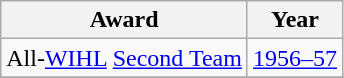<table class="wikitable">
<tr>
<th>Award</th>
<th>Year</th>
</tr>
<tr>
<td>All-<a href='#'>WIHL</a> <a href='#'>Second Team</a></td>
<td><a href='#'>1956–57</a></td>
</tr>
<tr>
</tr>
</table>
